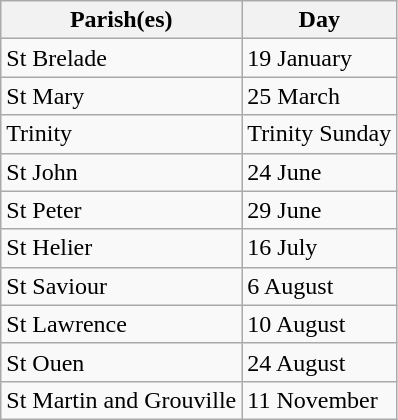<table class="wikitable">
<tr>
<th>Parish(es)</th>
<th>Day</th>
</tr>
<tr>
<td>St Brelade</td>
<td>19 January</td>
</tr>
<tr>
<td>St Mary</td>
<td>25 March</td>
</tr>
<tr>
<td>Trinity</td>
<td>Trinity Sunday</td>
</tr>
<tr>
<td>St John</td>
<td>24 June</td>
</tr>
<tr>
<td>St Peter</td>
<td>29 June</td>
</tr>
<tr>
<td>St Helier</td>
<td>16 July</td>
</tr>
<tr>
<td>St Saviour</td>
<td>6 August</td>
</tr>
<tr>
<td>St Lawrence</td>
<td>10 August</td>
</tr>
<tr>
<td>St Ouen</td>
<td>24 August</td>
</tr>
<tr>
<td>St Martin and Grouville</td>
<td>11 November</td>
</tr>
</table>
